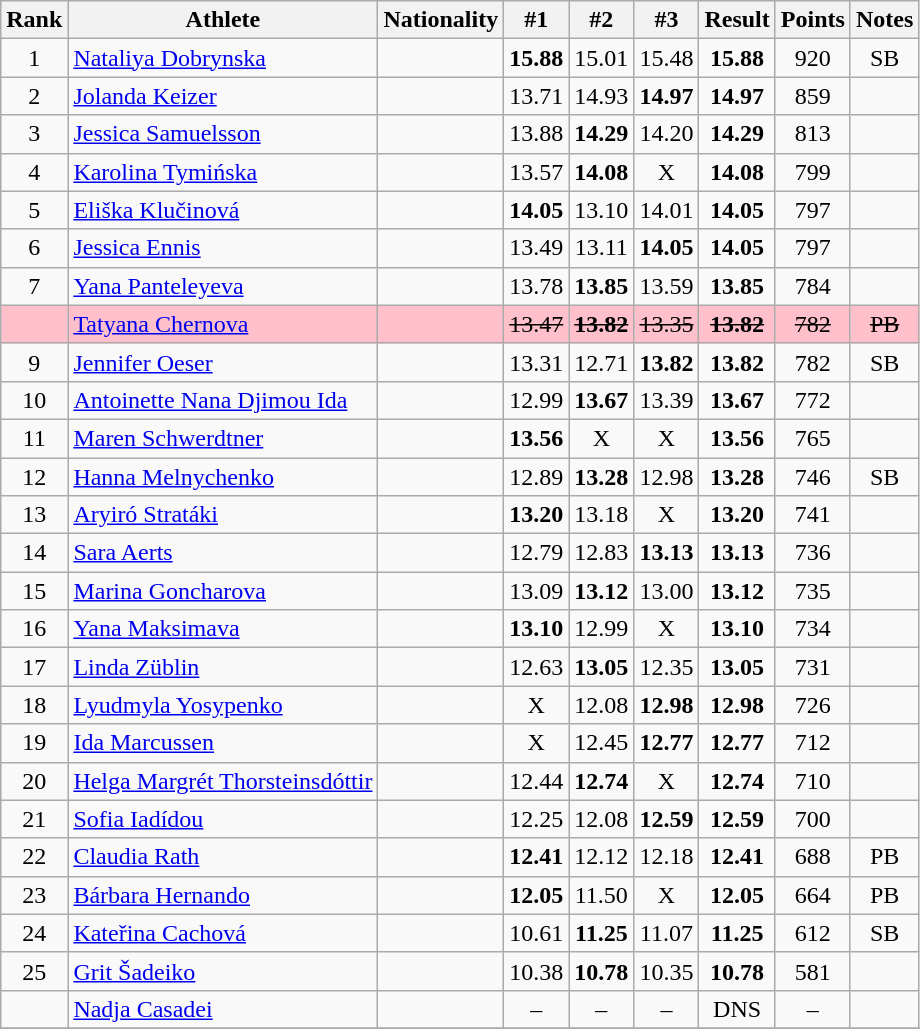<table class="wikitable sortable" style="text-align:center">
<tr>
<th>Rank</th>
<th>Athlete</th>
<th>Nationality</th>
<th>#1</th>
<th>#2</th>
<th>#3</th>
<th>Result</th>
<th>Points</th>
<th>Notes</th>
</tr>
<tr>
<td>1</td>
<td align="left"><a href='#'>Nataliya Dobrynska</a></td>
<td align=left></td>
<td><strong>15.88</strong></td>
<td>15.01</td>
<td>15.48</td>
<td><strong>15.88</strong></td>
<td>920</td>
<td>SB</td>
</tr>
<tr>
<td>2</td>
<td align="left"><a href='#'>Jolanda Keizer</a></td>
<td align=left></td>
<td>13.71</td>
<td>14.93</td>
<td><strong>14.97</strong></td>
<td><strong>14.97</strong></td>
<td>859</td>
<td></td>
</tr>
<tr>
<td>3</td>
<td align="left"><a href='#'>Jessica Samuelsson</a></td>
<td align=left></td>
<td>13.88</td>
<td><strong>14.29</strong></td>
<td>14.20</td>
<td><strong>14.29</strong></td>
<td>813</td>
<td></td>
</tr>
<tr>
<td>4</td>
<td align="left"><a href='#'>Karolina Tymińska</a></td>
<td align=left></td>
<td>13.57</td>
<td><strong>14.08</strong></td>
<td>X</td>
<td><strong>14.08</strong></td>
<td>799</td>
<td></td>
</tr>
<tr>
<td>5</td>
<td align="left"><a href='#'>Eliška Klučinová</a></td>
<td align=left></td>
<td><strong>14.05</strong></td>
<td>13.10</td>
<td>14.01</td>
<td><strong>14.05</strong></td>
<td>797</td>
<td></td>
</tr>
<tr>
<td>6</td>
<td align="left"><a href='#'>Jessica Ennis</a></td>
<td align=left></td>
<td>13.49</td>
<td>13.11</td>
<td><strong>14.05</strong></td>
<td><strong>14.05</strong></td>
<td>797</td>
<td></td>
</tr>
<tr>
<td>7</td>
<td align="left"><a href='#'>Yana Panteleyeva</a></td>
<td align=left></td>
<td>13.78</td>
<td><strong>13.85</strong></td>
<td>13.59</td>
<td><strong>13.85</strong></td>
<td>784</td>
<td></td>
</tr>
<tr bgcolor=pink>
<td></td>
<td align="left"><a href='#'>Tatyana Chernova</a></td>
<td align=left></td>
<td><s>13.47 </s></td>
<td><s><strong>13.82</strong> </s></td>
<td><s>13.35 </s></td>
<td><s><strong>13.82</strong> </s></td>
<td><s>782 </s></td>
<td><s>PB</s></td>
</tr>
<tr>
<td>9</td>
<td align="left"><a href='#'>Jennifer Oeser</a></td>
<td align=left></td>
<td>13.31</td>
<td>12.71</td>
<td><strong>13.82</strong></td>
<td><strong>13.82</strong></td>
<td>782</td>
<td>SB</td>
</tr>
<tr>
<td>10</td>
<td align="left"><a href='#'>Antoinette Nana Djimou Ida</a></td>
<td align=left></td>
<td>12.99</td>
<td><strong>13.67</strong></td>
<td>13.39</td>
<td><strong>13.67</strong></td>
<td>772</td>
<td></td>
</tr>
<tr>
<td>11</td>
<td align="left"><a href='#'>Maren Schwerdtner</a></td>
<td align=left></td>
<td><strong>13.56</strong></td>
<td>X</td>
<td>X</td>
<td><strong>13.56</strong></td>
<td>765</td>
<td></td>
</tr>
<tr>
<td>12</td>
<td align="left"><a href='#'>Hanna Melnychenko</a></td>
<td align=left></td>
<td>12.89</td>
<td><strong>13.28</strong></td>
<td>12.98</td>
<td><strong>13.28</strong></td>
<td>746</td>
<td>SB</td>
</tr>
<tr>
<td>13</td>
<td align="left"><a href='#'>Aryiró Stratáki</a></td>
<td align=left></td>
<td><strong>13.20</strong></td>
<td>13.18</td>
<td>X</td>
<td><strong>13.20</strong></td>
<td>741</td>
<td></td>
</tr>
<tr>
<td>14</td>
<td align="left"><a href='#'>Sara Aerts</a></td>
<td align=left></td>
<td>12.79</td>
<td>12.83</td>
<td><strong>13.13</strong></td>
<td><strong>13.13</strong></td>
<td>736</td>
<td></td>
</tr>
<tr>
<td>15</td>
<td align="left"><a href='#'>Marina Goncharova</a></td>
<td align=left></td>
<td>13.09</td>
<td><strong>13.12</strong></td>
<td>13.00</td>
<td><strong>13.12</strong></td>
<td>735</td>
<td></td>
</tr>
<tr>
<td>16</td>
<td align="left"><a href='#'>Yana Maksimava</a></td>
<td align=left></td>
<td><strong>13.10</strong></td>
<td>12.99</td>
<td>X</td>
<td><strong>13.10</strong></td>
<td>734</td>
<td></td>
</tr>
<tr>
<td>17</td>
<td align="left"><a href='#'>Linda Züblin</a></td>
<td align=left></td>
<td>12.63</td>
<td><strong>13.05</strong></td>
<td>12.35</td>
<td><strong>13.05</strong></td>
<td>731</td>
<td></td>
</tr>
<tr>
<td>18</td>
<td align="left"><a href='#'>Lyudmyla Yosypenko</a></td>
<td align=left></td>
<td>X</td>
<td>12.08</td>
<td><strong>12.98</strong></td>
<td><strong>12.98</strong></td>
<td>726</td>
<td></td>
</tr>
<tr>
<td>19</td>
<td align="left"><a href='#'>Ida Marcussen</a></td>
<td align=left></td>
<td>X</td>
<td>12.45</td>
<td><strong>12.77</strong></td>
<td><strong>12.77</strong></td>
<td>712</td>
<td></td>
</tr>
<tr>
<td>20</td>
<td align="left"><a href='#'>Helga Margrét Thorsteinsdóttir</a></td>
<td align=left></td>
<td>12.44</td>
<td><strong>12.74</strong></td>
<td>X</td>
<td><strong>12.74</strong></td>
<td>710</td>
<td></td>
</tr>
<tr>
<td>21</td>
<td align="left"><a href='#'>Sofia Iadídou</a></td>
<td align=left></td>
<td>12.25</td>
<td>12.08</td>
<td><strong>12.59</strong></td>
<td><strong>12.59</strong></td>
<td>700</td>
<td></td>
</tr>
<tr>
<td>22</td>
<td align="left"><a href='#'>Claudia Rath</a></td>
<td align=left></td>
<td><strong>12.41</strong></td>
<td>12.12</td>
<td>12.18</td>
<td><strong>12.41</strong></td>
<td>688</td>
<td>PB</td>
</tr>
<tr>
<td>23</td>
<td align="left"><a href='#'>Bárbara Hernando</a></td>
<td align=left></td>
<td><strong>12.05</strong></td>
<td>11.50</td>
<td>X</td>
<td><strong>12.05</strong></td>
<td>664</td>
<td>PB</td>
</tr>
<tr>
<td>24</td>
<td align="left"><a href='#'>Kateřina Cachová</a></td>
<td align=left></td>
<td>10.61</td>
<td><strong>11.25</strong></td>
<td>11.07</td>
<td><strong>11.25</strong></td>
<td>612</td>
<td>SB</td>
</tr>
<tr>
<td>25</td>
<td align="left"><a href='#'>Grit Šadeiko</a></td>
<td align=left></td>
<td>10.38</td>
<td><strong>10.78</strong></td>
<td>10.35</td>
<td><strong>10.78</strong></td>
<td>581</td>
<td></td>
</tr>
<tr>
<td></td>
<td align="left"><a href='#'>Nadja Casadei</a></td>
<td align=left></td>
<td>–</td>
<td>–</td>
<td>–</td>
<td>DNS</td>
<td>–</td>
<td></td>
</tr>
<tr>
</tr>
</table>
